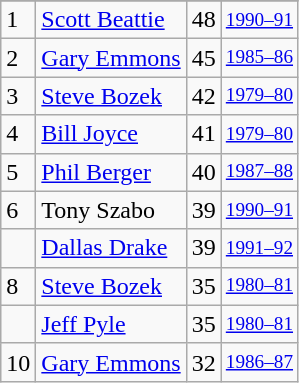<table class="wikitable">
<tr>
</tr>
<tr>
<td>1</td>
<td><a href='#'>Scott Beattie</a></td>
<td>48</td>
<td style="font-size:80%;"><a href='#'>1990–91</a></td>
</tr>
<tr>
<td>2</td>
<td><a href='#'>Gary Emmons</a></td>
<td>45</td>
<td style="font-size:80%;"><a href='#'>1985–86</a></td>
</tr>
<tr>
<td>3</td>
<td><a href='#'>Steve Bozek</a></td>
<td>42</td>
<td style="font-size:80%;"><a href='#'>1979–80</a></td>
</tr>
<tr>
<td>4</td>
<td><a href='#'>Bill Joyce</a></td>
<td>41</td>
<td style="font-size:80%;"><a href='#'>1979–80</a></td>
</tr>
<tr>
<td>5</td>
<td><a href='#'>Phil Berger</a></td>
<td>40</td>
<td style="font-size:80%;"><a href='#'>1987–88</a></td>
</tr>
<tr>
<td>6</td>
<td>Tony Szabo</td>
<td>39</td>
<td style="font-size:80%;"><a href='#'>1990–91</a></td>
</tr>
<tr>
<td></td>
<td><a href='#'>Dallas Drake</a></td>
<td>39</td>
<td style="font-size:80%;"><a href='#'>1991–92</a></td>
</tr>
<tr>
<td>8</td>
<td><a href='#'>Steve Bozek</a></td>
<td>35</td>
<td style="font-size:80%;"><a href='#'>1980–81</a></td>
</tr>
<tr>
<td></td>
<td><a href='#'>Jeff Pyle</a></td>
<td>35</td>
<td style="font-size:80%;"><a href='#'>1980–81</a></td>
</tr>
<tr>
<td>10</td>
<td><a href='#'>Gary Emmons</a></td>
<td>32</td>
<td style="font-size:80%;"><a href='#'>1986–87</a></td>
</tr>
</table>
